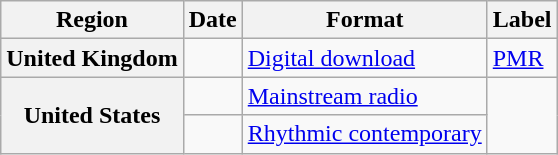<table class="wikitable plainrowheaders">
<tr>
<th scope="col">Region</th>
<th scope="col">Date</th>
<th scope="col">Format</th>
<th scope="col">Label</th>
</tr>
<tr>
<th scope="row">United Kingdom</th>
<td></td>
<td><a href='#'>Digital download</a></td>
<td><a href='#'>PMR</a></td>
</tr>
<tr>
<th scope="row" rowspan="2">United States</th>
<td></td>
<td><a href='#'>Mainstream radio</a></td>
<td rowspan="2"></td>
</tr>
<tr>
<td></td>
<td><a href='#'>Rhythmic contemporary</a></td>
</tr>
</table>
